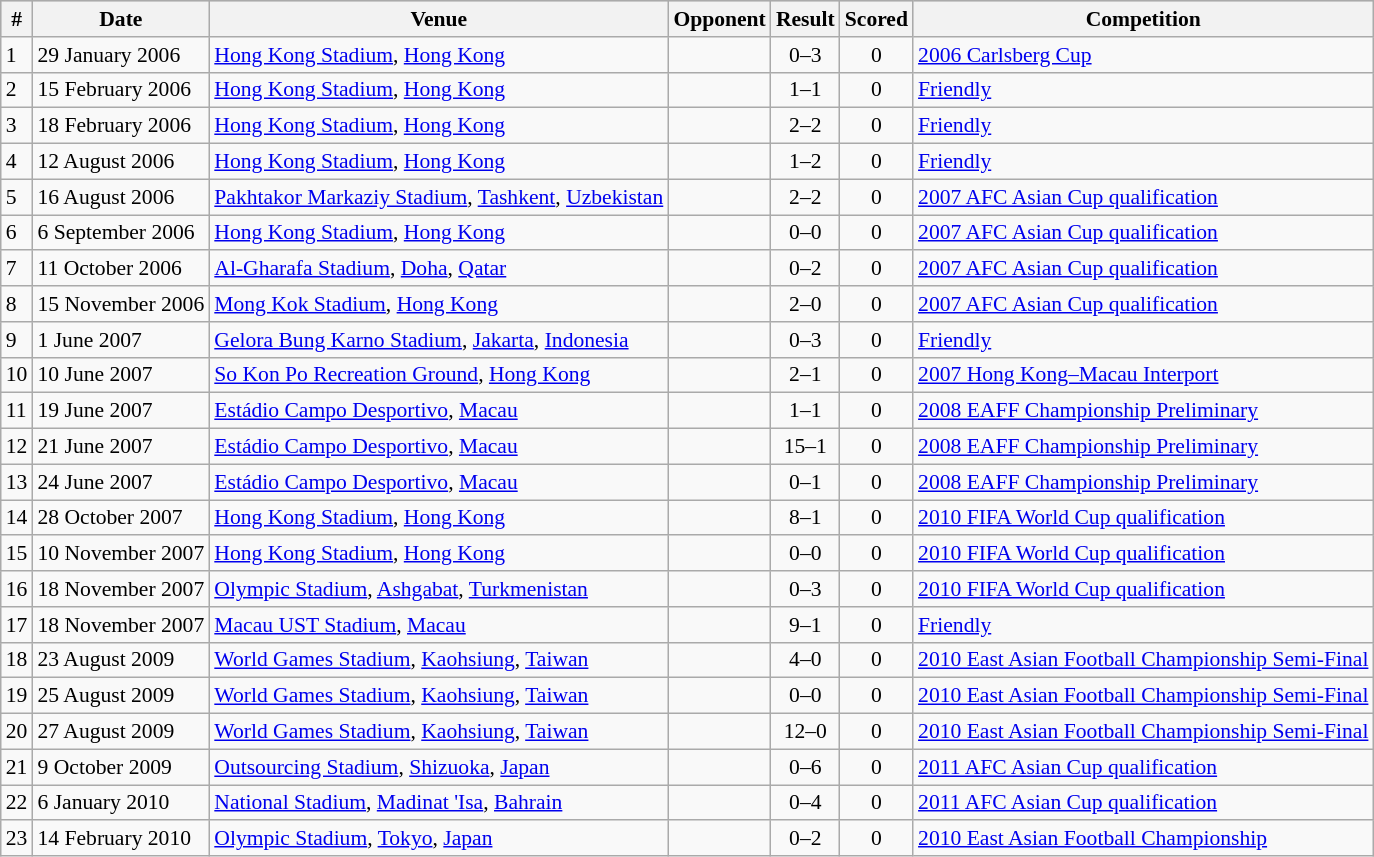<table class="wikitable" style="font-size:90%; text-align: left;">
<tr bgcolor="#CCCCCC" align="center">
<th>#</th>
<th>Date</th>
<th>Venue</th>
<th>Opponent</th>
<th>Result</th>
<th>Scored</th>
<th>Competition</th>
</tr>
<tr>
<td>1</td>
<td>29 January 2006</td>
<td><a href='#'>Hong Kong Stadium</a>, <a href='#'>Hong Kong</a></td>
<td></td>
<td align=center>0–3</td>
<td align=center>0</td>
<td><a href='#'>2006 Carlsberg Cup</a></td>
</tr>
<tr>
<td>2</td>
<td>15 February 2006</td>
<td><a href='#'>Hong Kong Stadium</a>, <a href='#'>Hong Kong</a></td>
<td></td>
<td align=center>1–1</td>
<td align=center>0</td>
<td><a href='#'>Friendly</a></td>
</tr>
<tr>
<td>3</td>
<td>18 February 2006</td>
<td><a href='#'>Hong Kong Stadium</a>, <a href='#'>Hong Kong</a></td>
<td></td>
<td align=center>2–2</td>
<td align=center>0</td>
<td><a href='#'>Friendly</a></td>
</tr>
<tr>
<td>4</td>
<td>12 August 2006</td>
<td><a href='#'>Hong Kong Stadium</a>, <a href='#'>Hong Kong</a></td>
<td></td>
<td align=center>1–2</td>
<td align=center>0</td>
<td><a href='#'>Friendly</a></td>
</tr>
<tr>
<td>5</td>
<td>16 August 2006</td>
<td><a href='#'>Pakhtakor Markaziy Stadium</a>, <a href='#'>Tashkent</a>, <a href='#'>Uzbekistan</a></td>
<td></td>
<td align="center">2–2</td>
<td align="center">0</td>
<td><a href='#'>2007 AFC Asian Cup qualification</a></td>
</tr>
<tr>
<td>6</td>
<td>6 September 2006</td>
<td><a href='#'>Hong Kong Stadium</a>, <a href='#'>Hong Kong</a></td>
<td></td>
<td align="center">0–0</td>
<td align="center">0</td>
<td><a href='#'>2007 AFC Asian Cup qualification</a></td>
</tr>
<tr>
<td>7</td>
<td>11 October 2006</td>
<td><a href='#'>Al-Gharafa Stadium</a>, <a href='#'>Doha</a>, <a href='#'>Qatar</a></td>
<td></td>
<td align=center>0–2</td>
<td align=center>0</td>
<td><a href='#'>2007 AFC Asian Cup qualification</a></td>
</tr>
<tr>
<td>8</td>
<td>15 November 2006</td>
<td><a href='#'>Mong Kok Stadium</a>, <a href='#'>Hong Kong</a></td>
<td></td>
<td align=center>2–0</td>
<td align=center>0</td>
<td><a href='#'>2007 AFC Asian Cup qualification</a></td>
</tr>
<tr>
<td>9</td>
<td>1 June 2007</td>
<td><a href='#'>Gelora Bung Karno Stadium</a>, <a href='#'>Jakarta</a>, <a href='#'>Indonesia</a></td>
<td></td>
<td align=center>0–3</td>
<td align=center>0</td>
<td><a href='#'>Friendly</a></td>
</tr>
<tr>
<td>10</td>
<td>10 June 2007</td>
<td><a href='#'>So Kon Po Recreation Ground</a>, <a href='#'>Hong Kong</a></td>
<td></td>
<td align=center>2–1</td>
<td align=center>0</td>
<td><a href='#'>2007 Hong Kong–Macau Interport</a></td>
</tr>
<tr>
<td>11</td>
<td>19 June 2007</td>
<td><a href='#'>Estádio Campo Desportivo</a>, <a href='#'>Macau</a></td>
<td></td>
<td align=center>1–1</td>
<td align=center>0</td>
<td><a href='#'>2008 EAFF Championship Preliminary</a></td>
</tr>
<tr>
<td>12</td>
<td>21 June 2007</td>
<td><a href='#'>Estádio Campo Desportivo</a>, <a href='#'>Macau</a></td>
<td></td>
<td align=center>15–1</td>
<td align=center>0</td>
<td><a href='#'>2008 EAFF Championship Preliminary</a></td>
</tr>
<tr>
<td>13</td>
<td>24 June 2007</td>
<td><a href='#'>Estádio Campo Desportivo</a>, <a href='#'>Macau</a></td>
<td></td>
<td align=center>0–1</td>
<td align=center>0</td>
<td><a href='#'>2008 EAFF Championship Preliminary</a></td>
</tr>
<tr>
<td>14</td>
<td>28 October 2007</td>
<td><a href='#'>Hong Kong Stadium</a>, <a href='#'>Hong Kong</a></td>
<td></td>
<td align=center>8–1</td>
<td align=center>0</td>
<td><a href='#'>2010 FIFA World Cup qualification</a></td>
</tr>
<tr>
<td>15</td>
<td>10 November 2007</td>
<td><a href='#'>Hong Kong Stadium</a>, <a href='#'>Hong Kong</a></td>
<td></td>
<td align=center>0–0</td>
<td align=center>0</td>
<td><a href='#'>2010 FIFA World Cup qualification</a></td>
</tr>
<tr>
<td>16</td>
<td>18 November 2007</td>
<td><a href='#'>Olympic Stadium</a>, <a href='#'>Ashgabat</a>, <a href='#'>Turkmenistan</a></td>
<td></td>
<td align=center>0–3</td>
<td align=center>0</td>
<td><a href='#'>2010 FIFA World Cup qualification</a></td>
</tr>
<tr>
<td>17</td>
<td>18 November 2007</td>
<td><a href='#'>Macau UST Stadium</a>, <a href='#'>Macau</a></td>
<td></td>
<td align=center>9–1</td>
<td align=center>0</td>
<td><a href='#'>Friendly</a></td>
</tr>
<tr>
<td>18</td>
<td>23 August 2009</td>
<td><a href='#'>World Games Stadium</a>, <a href='#'>Kaohsiung</a>, <a href='#'>Taiwan</a></td>
<td></td>
<td align=center>4–0</td>
<td align=center>0</td>
<td><a href='#'>2010 East Asian Football Championship Semi-Final</a></td>
</tr>
<tr>
<td>19</td>
<td>25 August 2009</td>
<td><a href='#'>World Games Stadium</a>, <a href='#'>Kaohsiung</a>, <a href='#'>Taiwan</a></td>
<td></td>
<td align=center>0–0</td>
<td align=center>0</td>
<td><a href='#'>2010 East Asian Football Championship Semi-Final</a></td>
</tr>
<tr>
<td>20</td>
<td>27 August 2009</td>
<td><a href='#'>World Games Stadium</a>, <a href='#'>Kaohsiung</a>, <a href='#'>Taiwan</a></td>
<td></td>
<td align=center>12–0</td>
<td align=center>0</td>
<td><a href='#'>2010 East Asian Football Championship Semi-Final</a></td>
</tr>
<tr>
<td>21</td>
<td>9 October 2009</td>
<td><a href='#'>Outsourcing Stadium</a>, <a href='#'>Shizuoka</a>, <a href='#'>Japan</a></td>
<td></td>
<td align=center>0–6</td>
<td align=center>0</td>
<td><a href='#'>2011 AFC Asian Cup qualification</a></td>
</tr>
<tr>
<td>22</td>
<td>6 January 2010</td>
<td><a href='#'>National Stadium</a>, <a href='#'>Madinat 'Isa</a>, <a href='#'>Bahrain</a></td>
<td></td>
<td align=center>0–4</td>
<td align=center>0</td>
<td><a href='#'>2011 AFC Asian Cup qualification</a></td>
</tr>
<tr>
<td>23</td>
<td>14 February 2010</td>
<td><a href='#'>Olympic Stadium</a>, <a href='#'>Tokyo</a>, <a href='#'>Japan</a></td>
<td></td>
<td align=center>0–2</td>
<td align=center>0</td>
<td><a href='#'>2010 East Asian Football Championship</a></td>
</tr>
</table>
